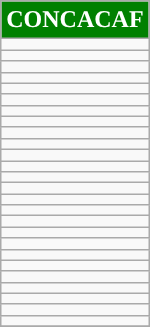<table class="wikitable collapsible collapsed" style="display: inline-table;">
<tr>
<th style="background-color:#008000; color:white; ">CONCACAF</th>
</tr>
<tr>
<td></td>
</tr>
<tr>
<td></td>
</tr>
<tr>
<td></td>
</tr>
<tr>
<td></td>
</tr>
<tr>
<td></td>
</tr>
<tr>
<td></td>
</tr>
<tr>
<td></td>
</tr>
<tr>
<td></td>
</tr>
<tr>
<td></td>
</tr>
<tr>
<td></td>
</tr>
<tr>
<td></td>
</tr>
<tr>
<td></td>
</tr>
<tr>
<td></td>
</tr>
<tr>
<td></td>
</tr>
<tr>
<td></td>
</tr>
<tr>
<td></td>
</tr>
<tr>
<td></td>
</tr>
<tr>
<td></td>
</tr>
<tr>
<td></td>
</tr>
<tr>
<td></td>
</tr>
<tr>
<td></td>
</tr>
<tr>
<td></td>
</tr>
<tr>
<td></td>
</tr>
<tr>
<td></td>
</tr>
<tr>
<td></td>
</tr>
<tr>
<td></td>
</tr>
<tr>
</tr>
</table>
